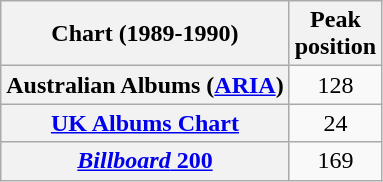<table class="wikitable sortable plainrowheaders">
<tr>
<th scope="col">Chart (1989-1990)</th>
<th scope="col">Peak<br>position</th>
</tr>
<tr>
<th scope="row">Australian Albums (<a href='#'>ARIA</a>)</th>
<td style="text-align:center;">128</td>
</tr>
<tr>
<th scope="row"><a href='#'>UK Albums Chart</a></th>
<td style="text-align:center;">24</td>
</tr>
<tr>
<th scope="row"><a href='#'><em>Billboard</em> 200</a></th>
<td style="text-align:center;">169</td>
</tr>
</table>
